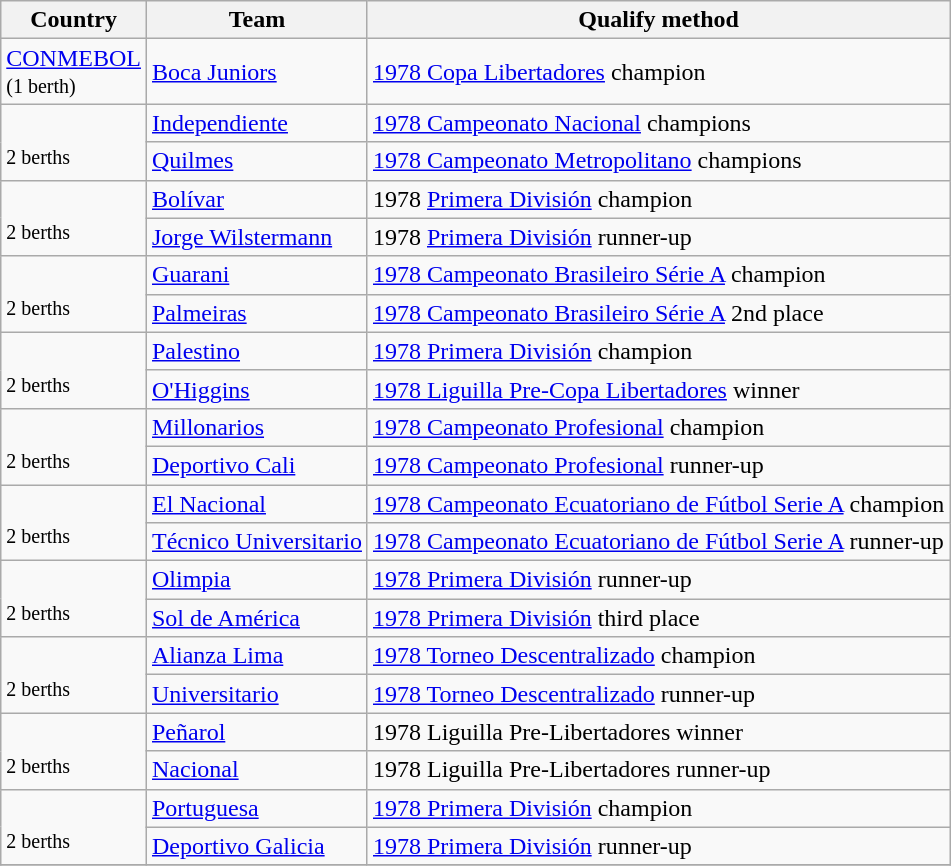<table class="wikitable">
<tr>
<th>Country</th>
<th>Team</th>
<th>Qualify method</th>
</tr>
<tr>
<td><a href='#'>CONMEBOL</a><br><small>(1 berth)</small></td>
<td><a href='#'>Boca Juniors</a></td>
<td><a href='#'>1978 Copa Libertadores</a> champion</td>
</tr>
<tr>
<td rowspan="2"><br><small>2 berths</small></td>
<td><a href='#'>Independiente</a></td>
<td><a href='#'>1978 Campeonato Nacional</a> champions</td>
</tr>
<tr>
<td><a href='#'>Quilmes</a></td>
<td><a href='#'>1978 Campeonato Metropolitano</a> champions</td>
</tr>
<tr>
<td rowspan="2"><br><small>2 berths</small></td>
<td><a href='#'>Bolívar</a></td>
<td>1978 <a href='#'>Primera División</a> champion</td>
</tr>
<tr>
<td><a href='#'>Jorge Wilstermann</a></td>
<td>1978 <a href='#'>Primera División</a> runner-up</td>
</tr>
<tr>
<td rowspan="2"><br><small>2 berths</small></td>
<td><a href='#'>Guarani</a></td>
<td><a href='#'>1978 Campeonato Brasileiro Série A</a> champion</td>
</tr>
<tr>
<td><a href='#'>Palmeiras</a></td>
<td><a href='#'>1978 Campeonato Brasileiro Série A</a> 2nd place</td>
</tr>
<tr>
<td rowspan="2"><br><small>2 berths</small></td>
<td><a href='#'>Palestino</a></td>
<td><a href='#'>1978 Primera División</a> champion</td>
</tr>
<tr>
<td><a href='#'>O'Higgins</a></td>
<td><a href='#'>1978 Liguilla Pre-Copa Libertadores</a> winner</td>
</tr>
<tr>
<td rowspan="2"><br><small>2 berths</small></td>
<td><a href='#'>Millonarios</a></td>
<td><a href='#'>1978 Campeonato Profesional</a> champion</td>
</tr>
<tr>
<td><a href='#'>Deportivo Cali</a></td>
<td><a href='#'>1978 Campeonato Profesional</a> runner-up</td>
</tr>
<tr>
<td rowspan="2"><br><small>2 berths</small></td>
<td><a href='#'>El Nacional</a></td>
<td><a href='#'>1978 Campeonato Ecuatoriano de Fútbol Serie A</a> champion</td>
</tr>
<tr>
<td><a href='#'>Técnico Universitario</a></td>
<td><a href='#'>1978 Campeonato Ecuatoriano de Fútbol Serie A</a> runner-up</td>
</tr>
<tr>
<td rowspan="2"><br><small>2 berths</small></td>
<td><a href='#'>Olimpia</a></td>
<td><a href='#'>1978 Primera División</a> runner-up</td>
</tr>
<tr>
<td><a href='#'>Sol de América</a></td>
<td><a href='#'>1978 Primera División</a> third place</td>
</tr>
<tr>
<td rowspan="2"><br><small>2 berths</small></td>
<td><a href='#'>Alianza Lima</a></td>
<td><a href='#'>1978 Torneo Descentralizado</a> champion</td>
</tr>
<tr>
<td><a href='#'>Universitario</a></td>
<td><a href='#'>1978 Torneo Descentralizado</a> runner-up</td>
</tr>
<tr>
<td rowspan="2"><br><small>2 berths</small></td>
<td><a href='#'>Peñarol</a></td>
<td>1978 Liguilla Pre-Libertadores winner</td>
</tr>
<tr>
<td><a href='#'>Nacional</a></td>
<td>1978 Liguilla Pre-Libertadores runner-up</td>
</tr>
<tr>
<td rowspan="2"><br><small>2 berths</small></td>
<td><a href='#'>Portuguesa</a></td>
<td><a href='#'>1978 Primera División</a> champion</td>
</tr>
<tr>
<td><a href='#'>Deportivo Galicia</a></td>
<td><a href='#'>1978 Primera División</a> runner-up</td>
</tr>
<tr>
</tr>
</table>
